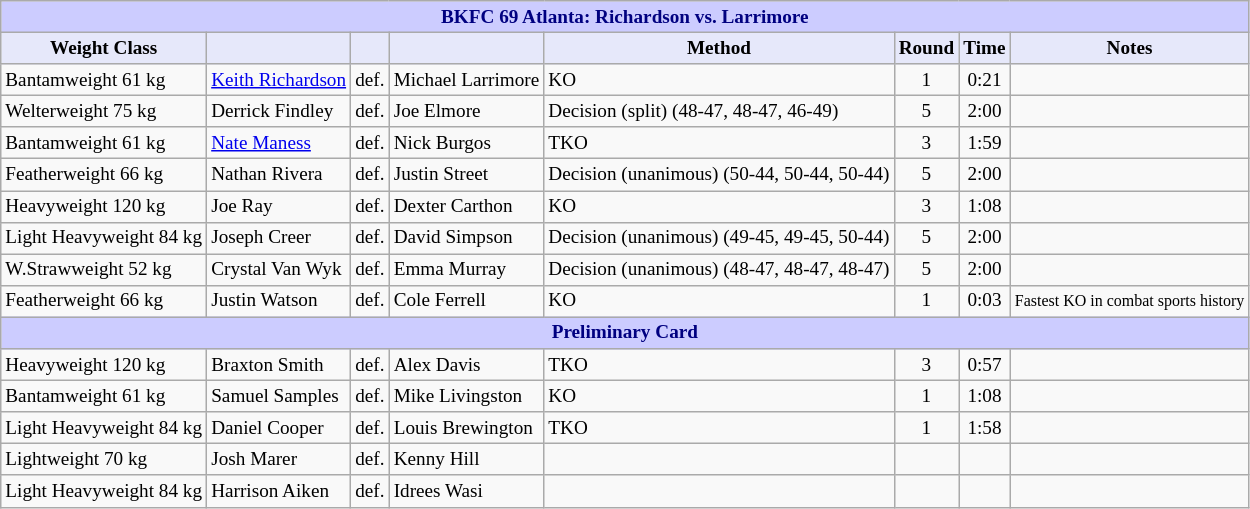<table class="wikitable" style="font-size: 80%;">
<tr>
<th colspan="8" style="background-color: #ccf; color: #000080; text-align: center;"><strong>BKFC 69 Atlanta: Richardson vs. Larrimore</strong></th>
</tr>
<tr>
<th colspan="1" style="background-color: #E6E8FA; color: #000000; text-align: center;">Weight Class</th>
<th colspan="1" style="background-color: #E6E8FA; color: #000000; text-align: center;"></th>
<th colspan="1" style="background-color: #E6E8FA; color: #000000; text-align: center;"></th>
<th colspan="1" style="background-color: #E6E8FA; color: #000000; text-align: center;"></th>
<th colspan="1" style="background-color: #E6E8FA; color: #000000; text-align: center;">Method</th>
<th colspan="1" style="background-color: #E6E8FA; color: #000000; text-align: center;">Round</th>
<th colspan="1" style="background-color: #E6E8FA; color: #000000; text-align: center;">Time</th>
<th colspan="1" style="background-color: #E6E8FA; color: #000000; text-align: center;">Notes</th>
</tr>
<tr>
<td>Bantamweight 61 kg</td>
<td> <a href='#'>Keith Richardson</a></td>
<td>def.</td>
<td> Michael Larrimore</td>
<td>KO</td>
<td align="center">1</td>
<td align="center">0:21</td>
<td></td>
</tr>
<tr>
<td>Welterweight 75 kg</td>
<td> Derrick Findley</td>
<td>def.</td>
<td> Joe Elmore</td>
<td>Decision (split) (48-47, 48-47, 46-49)</td>
<td align="center">5</td>
<td align="center">2:00</td>
<td></td>
</tr>
<tr>
<td>Bantamweight 61 kg</td>
<td> <a href='#'>Nate Maness</a></td>
<td>def.</td>
<td> Nick Burgos</td>
<td>TKO</td>
<td align="center">3</td>
<td align="center">1:59</td>
<td></td>
</tr>
<tr>
<td>Featherweight 66 kg</td>
<td> Nathan Rivera</td>
<td>def.</td>
<td> Justin Street</td>
<td>Decision (unanimous) (50-44, 50-44, 50-44)</td>
<td align="center">5</td>
<td align="center">2:00</td>
<td></td>
</tr>
<tr>
<td>Heavyweight 120 kg</td>
<td> Joe Ray</td>
<td>def.</td>
<td> Dexter Carthon</td>
<td>KO</td>
<td align="center">3</td>
<td align="center">1:08</td>
<td></td>
</tr>
<tr>
<td>Light Heavyweight 84 kg</td>
<td> Joseph Creer</td>
<td>def.</td>
<td> David Simpson</td>
<td>Decision (unanimous) (49-45, 49-45, 50-44)</td>
<td align="center">5</td>
<td align="center">2:00</td>
<td></td>
</tr>
<tr>
<td>W.Strawweight 52 kg</td>
<td> Crystal Van Wyk</td>
<td>def.</td>
<td> Emma Murray</td>
<td>Decision (unanimous) (48-47, 48-47, 48-47)</td>
<td align="center">5</td>
<td align="center">2:00</td>
<td></td>
</tr>
<tr>
<td>Featherweight 66 kg</td>
<td> Justin Watson</td>
<td>def.</td>
<td> Cole Ferrell</td>
<td>KO</td>
<td align="center">1</td>
<td align="center">0:03</td>
<td><small>Fastest KO in combat sports history</small></td>
</tr>
<tr>
<th colspan="8" style="background-color: #ccf; color: #000080; text-align: center;"><strong>Preliminary Card</strong></th>
</tr>
<tr>
<td>Heavyweight 120 kg</td>
<td> Braxton Smith</td>
<td>def.</td>
<td> Alex Davis</td>
<td>TKO</td>
<td align="center">3</td>
<td align="center">0:57</td>
<td></td>
</tr>
<tr>
<td>Bantamweight 61 kg</td>
<td> Samuel Samples</td>
<td>def.</td>
<td> Mike Livingston</td>
<td>KO</td>
<td align="center">1</td>
<td align="center">1:08</td>
<td></td>
</tr>
<tr>
<td>Light Heavyweight 84 kg</td>
<td> Daniel Cooper</td>
<td>def.</td>
<td> Louis Brewington</td>
<td>TKO</td>
<td align="center">1</td>
<td align="center">1:58</td>
<td></td>
</tr>
<tr>
<td>Lightweight 70 kg</td>
<td> Josh Marer</td>
<td>def.</td>
<td> Kenny Hill</td>
<td></td>
<td></td>
<td></td>
<td></td>
</tr>
<tr>
<td>Light Heavyweight 84 kg</td>
<td> Harrison Aiken</td>
<td>def.</td>
<td> Idrees Wasi</td>
<td></td>
<td align="center"></td>
<td align="center"></td>
<td></td>
</tr>
</table>
